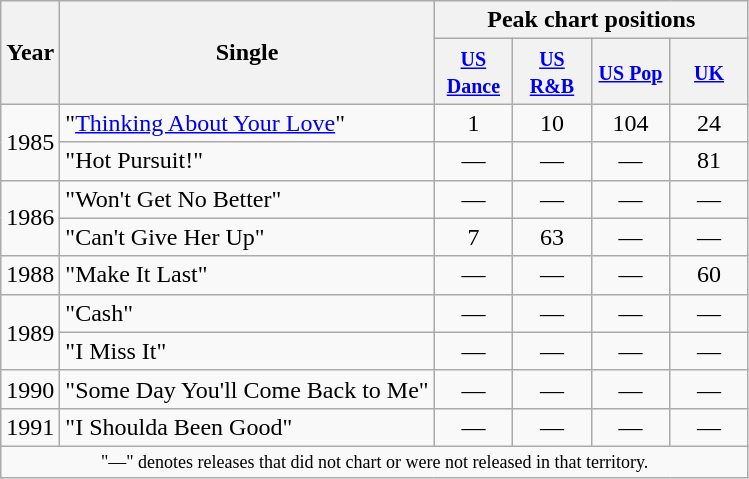<table class="wikitable">
<tr>
<th scope="col" rowspan="2">Year</th>
<th scope="col" rowspan="2">Single</th>
<th scope="col" colspan="4">Peak chart positions</th>
</tr>
<tr>
<th width="45"><small><a href='#'>US Dance</a></small><br></th>
<th width="45"><small><a href='#'>US R&B</a></small><br></th>
<th width="45"><small><a href='#'>US Pop</a></small><br></th>
<th width="45"><small><a href='#'>UK</a></small><br></th>
</tr>
<tr>
<td rowspan="2">1985</td>
<td>"<a href='#'>Thinking About Your Love</a>"</td>
<td align=center>1</td>
<td align=center>10</td>
<td align=center>104</td>
<td align=center>24</td>
</tr>
<tr>
<td>"Hot Pursuit!"</td>
<td align=center>―</td>
<td align=center>―</td>
<td align=center>―</td>
<td align=center>81</td>
</tr>
<tr>
<td rowspan="2">1986</td>
<td>"Won't Get No Better"</td>
<td align=center>―</td>
<td align=center>―</td>
<td align=center>―</td>
<td align=center>―</td>
</tr>
<tr>
<td>"Can't Give Her Up"</td>
<td align=center>7</td>
<td align=center>63</td>
<td align=center>―</td>
<td align=center>―</td>
</tr>
<tr>
<td rowspan="1">1988</td>
<td>"Make It Last"</td>
<td align=center>―</td>
<td align=center>―</td>
<td align=center>―</td>
<td align=center>60</td>
</tr>
<tr>
<td rowspan="2">1989</td>
<td>"Cash"</td>
<td align=center>―</td>
<td align=center>―</td>
<td align=center>―</td>
<td align=center>―</td>
</tr>
<tr>
<td>"I Miss It"</td>
<td align=center>―</td>
<td align=center>―</td>
<td align=center>―</td>
<td align=center>―</td>
</tr>
<tr>
<td rowspan="1">1990</td>
<td>"Some Day You'll Come Back to Me"</td>
<td align=center>―</td>
<td align=center>―</td>
<td align=center>―</td>
<td align=center>―</td>
</tr>
<tr>
<td rowspan="1">1991</td>
<td>"I Shoulda Been Good"</td>
<td align=center>―</td>
<td align=center>―</td>
<td align=center>―</td>
<td align=center>―</td>
</tr>
<tr>
<td colspan="6" style="text-align:center; font-size:9pt;">"—" denotes releases that did not chart or were not released in that territory.</td>
</tr>
</table>
